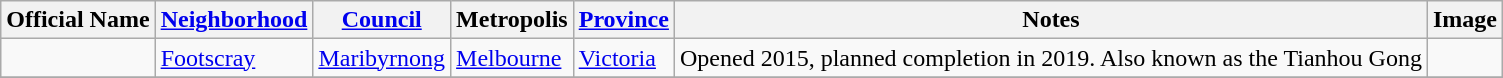<table class="wikitable sortable">
<tr>
<th>Official Name</th>
<th><a href='#'>Neighborhood</a></th>
<th><a href='#'>Council</a></th>
<th>Metropolis</th>
<th><a href='#'>Province</a></th>
<th>Notes</th>
<th>Image</th>
</tr>
<tr>
<td></td>
<td><a href='#'>Footscray</a></td>
<td><a href='#'>Maribyrnong</a></td>
<td><a href='#'>Melbourne</a></td>
<td><a href='#'>Victoria</a></td>
<td>Opened 2015, planned completion in 2019. Also known as the Tianhou Gong</td>
<td></td>
</tr>
<tr>
</tr>
</table>
